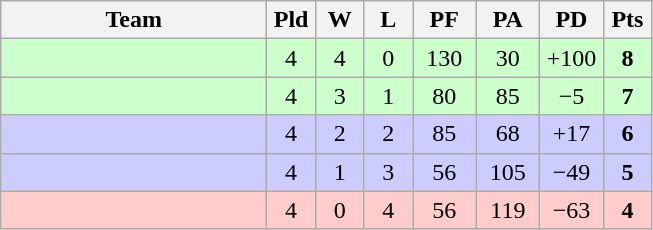<table class=wikitable style="text-align:center">
<tr>
<th width=170>Team</th>
<th width=25>Pld</th>
<th width=25>W</th>
<th width=25>L</th>
<th width=35>PF</th>
<th width=35>PA</th>
<th width=35>PD</th>
<th width=25>Pts</th>
</tr>
<tr bgcolor=ccffcc>
<td style="text-align:left"></td>
<td>4</td>
<td>4</td>
<td>0</td>
<td>130</td>
<td>30</td>
<td>+100</td>
<td><strong>8</strong></td>
</tr>
<tr bgcolor=ccffcc>
<td style="text-align:left"></td>
<td>4</td>
<td>3</td>
<td>1</td>
<td>80</td>
<td>85</td>
<td>−5</td>
<td><strong>7</strong></td>
</tr>
<tr bgcolor=ccccff>
<td style="text-align:left"></td>
<td>4</td>
<td>2</td>
<td>2</td>
<td>85</td>
<td>68</td>
<td>+17</td>
<td><strong>6</strong></td>
</tr>
<tr bgcolor=ccccff>
<td style="text-align:left"></td>
<td>4</td>
<td>1</td>
<td>3</td>
<td>56</td>
<td>105</td>
<td>−49</td>
<td><strong>5</strong></td>
</tr>
<tr bgcolor=ffcccc>
<td style="text-align:left"></td>
<td>4</td>
<td>0</td>
<td>4</td>
<td>56</td>
<td>119</td>
<td>−63</td>
<td><strong>4</strong></td>
</tr>
</table>
